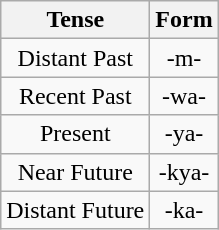<table class="wikitable" border="1" style="text-align:center">
<tr>
<th>Tense</th>
<th>Form</th>
</tr>
<tr>
<td>Distant Past</td>
<td>-m-</td>
</tr>
<tr>
<td>Recent Past</td>
<td>-wa-</td>
</tr>
<tr>
<td>Present</td>
<td>-ya-</td>
</tr>
<tr>
<td>Near Future</td>
<td>-kya-</td>
</tr>
<tr>
<td>Distant Future</td>
<td>-ka-</td>
</tr>
</table>
